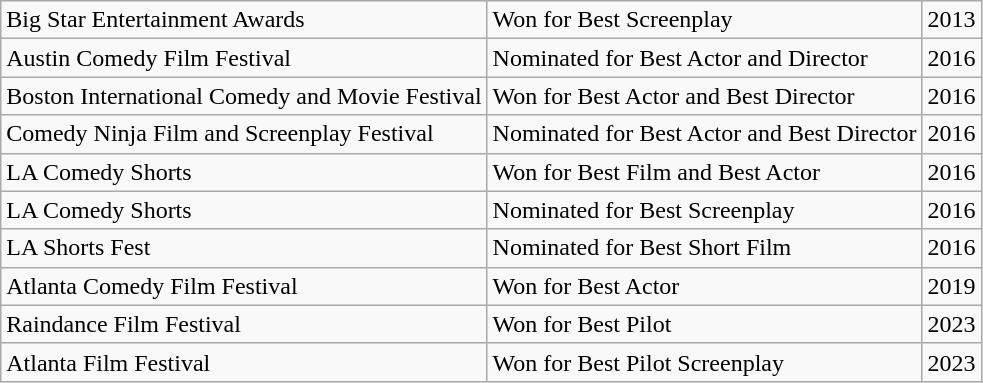<table class="wikitable">
<tr>
<td>Big Star Entertainment Awards</td>
<td>Won for Best Screenplay</td>
<td>2013</td>
</tr>
<tr>
<td>Austin Comedy Film Festival</td>
<td>Nominated for Best Actor and Director</td>
<td>2016</td>
</tr>
<tr>
<td>Boston International Comedy and Movie Festival</td>
<td>Won for Best Actor and Best Director</td>
<td>2016</td>
</tr>
<tr>
<td>Comedy Ninja Film and Screenplay Festival</td>
<td>Nominated for Best Actor and Best Director</td>
<td>2016</td>
</tr>
<tr>
<td>LA Comedy Shorts</td>
<td>Won for Best Film and Best Actor</td>
<td>2016</td>
</tr>
<tr>
<td>LA Comedy Shorts</td>
<td>Nominated for Best Screenplay</td>
<td>2016</td>
</tr>
<tr>
<td>LA Shorts Fest</td>
<td>Nominated for Best Short Film</td>
<td>2016</td>
</tr>
<tr>
<td>Atlanta Comedy Film Festival</td>
<td>Won for Best Actor</td>
<td>2019</td>
</tr>
<tr>
<td>Raindance Film Festival</td>
<td>Won for Best Pilot</td>
<td>2023</td>
</tr>
<tr>
<td>Atlanta Film Festival</td>
<td>Won for Best Pilot Screenplay</td>
<td>2023</td>
</tr>
</table>
